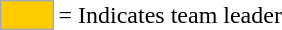<table>
<tr>
<td style="background:#fc0; border:1px solid #aaa; width:2em;"></td>
<td>= Indicates team leader</td>
</tr>
</table>
